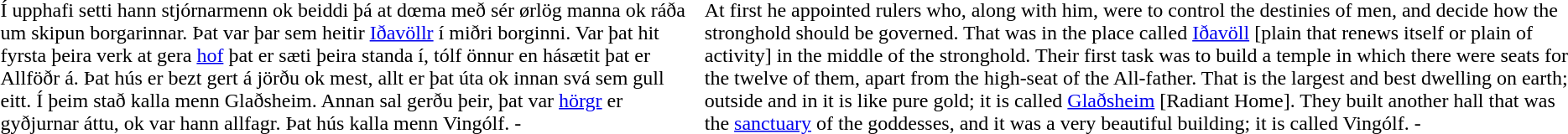<table>
<tr>
<td><br>Í upphafi setti hann stjórnarmenn ok beiddi þá at dœma með sér ørlög manna ok ráða um skipun borgarinnar.  Þat var þar sem heitir <a href='#'>Iðavöllr</a> í miðri borginni. Var þat hit fyrsta þeira verk at gera <a href='#'>hof</a> þat er sæti þeira standa í, tólf önnur en hásætit þat er Allföðr á. Þat hús er bezt gert á jörðu ok mest, allt er þat úta ok innan svá sem gull eitt. Í þeim stað kalla menn Glaðsheim. Annan sal gerðu þeir, þat var <a href='#'>hörgr</a> er gyðjurnar áttu, ok var hann allfagr. Þat hús kalla menn Vingólf. - </td>
<td><br>At first he appointed rulers who, along with him, were to control the destinies of men, and decide how the stronghold should be governed. That was in the place called <a href='#'>Iðavöll</a> [plain that renews itself or plain of activity] in the middle of the stronghold. Their first task was to build a temple in which there were seats for the twelve of them, apart from the high-seat of the All-father. That is the largest and best dwelling on earth; outside and in it is like pure gold; it is called <a href='#'>Glaðsheim</a> [Radiant Home]. They built another hall that was the <a href='#'>sanctuary</a> of the goddesses, and it was a very beautiful building; it is called Vingólf. - </td>
<td></td>
</tr>
</table>
